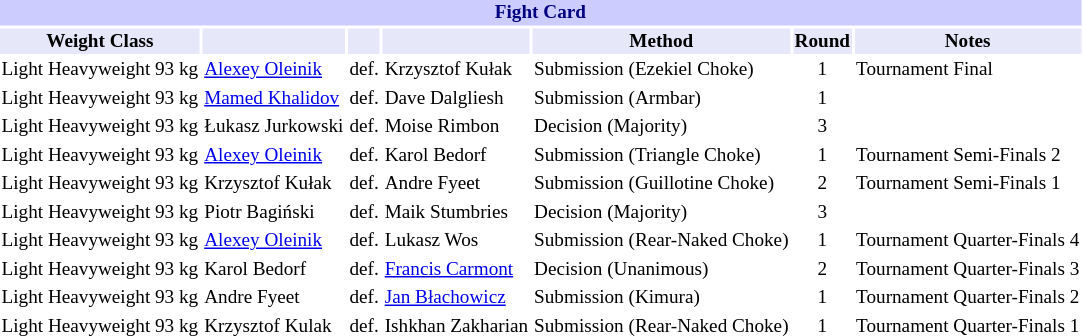<table class="toccolours" style="font-size: 80%;">
<tr>
<th colspan="8" style="background-color: #ccf; color: #000080; text-align: center;"><strong>Fight Card</strong></th>
</tr>
<tr>
<th colspan="1" style="background-color: #E6E8FA; color: #000000; text-align: center;">Weight Class</th>
<th colspan="1" style="background-color: #E6E8FA; color: #000000; text-align: center;"></th>
<th colspan="1" style="background-color: #E6E8FA; color: #000000; text-align: center;"></th>
<th colspan="1" style="background-color: #E6E8FA; color: #000000; text-align: center;"></th>
<th colspan="1" style="background-color: #E6E8FA; color: #000000; text-align: center;">Method</th>
<th colspan="1" style="background-color: #E6E8FA; color: #000000; text-align: center;">Round</th>
<th colspan="1" style="background-color: #E6E8FA; color: #000000; text-align: center;">Notes</th>
</tr>
<tr>
<td>Light Heavyweight 93 kg</td>
<td> <a href='#'>Alexey Oleinik</a></td>
<td align=center>def.</td>
<td> Krzysztof Kułak</td>
<td>Submission (Ezekiel Choke)</td>
<td align=center>1</td>
<td>Tournament Final</td>
</tr>
<tr>
<td>Light Heavyweight 93 kg</td>
<td>  <a href='#'>Mamed Khalidov</a></td>
<td align=center>def.</td>
<td>  Dave Dalgliesh</td>
<td>Submission (Armbar)</td>
<td align=center>1</td>
<td></td>
</tr>
<tr>
<td>Light Heavyweight 93 kg</td>
<td>  Łukasz Jurkowski</td>
<td align=center>def.</td>
<td>  Moise Rimbon</td>
<td>Decision (Majority)</td>
<td align=center>3</td>
<td></td>
</tr>
<tr>
<td>Light Heavyweight 93 kg</td>
<td> <a href='#'>Alexey Oleinik</a></td>
<td align=center>def.</td>
<td> Karol Bedorf</td>
<td>Submission (Triangle Choke)</td>
<td align=center>1</td>
<td>Tournament Semi-Finals 2</td>
</tr>
<tr>
<td>Light Heavyweight 93 kg</td>
<td>  Krzysztof Kułak</td>
<td align=center>def.</td>
<td>  Andre Fyeet</td>
<td>Submission (Guillotine Choke)</td>
<td align=center>2</td>
<td>Tournament Semi-Finals 1</td>
</tr>
<tr>
<td>Light Heavyweight 93 kg</td>
<td>  Piotr Bagiński</td>
<td align=center>def.</td>
<td>  Maik Stumbries</td>
<td>Decision (Majority)</td>
<td align=center>3</td>
<td></td>
</tr>
<tr>
<td>Light Heavyweight 93 kg</td>
<td> <a href='#'>Alexey Oleinik</a></td>
<td align=center>def.</td>
<td> Lukasz Wos</td>
<td>Submission (Rear-Naked Choke)</td>
<td align=center>1</td>
<td>Tournament Quarter-Finals 4</td>
</tr>
<tr>
<td>Light Heavyweight 93 kg</td>
<td> Karol Bedorf</td>
<td align=center>def.</td>
<td> <a href='#'>Francis Carmont</a></td>
<td>Decision (Unanimous)</td>
<td align=center>2</td>
<td>Tournament Quarter-Finals 3</td>
</tr>
<tr>
<td>Light Heavyweight 93 kg</td>
<td>  Andre Fyeet</td>
<td align=center>def.</td>
<td> <a href='#'>Jan Błachowicz</a></td>
<td>Submission (Kimura)</td>
<td align=center>1</td>
<td>Tournament Quarter-Finals 2</td>
</tr>
<tr>
<td>Light Heavyweight 93 kg</td>
<td>  Krzysztof Kulak</td>
<td align=center>def.</td>
<td> Ishkhan Zakharian</td>
<td>Submission (Rear-Naked Choke)</td>
<td align=center>1</td>
<td>Tournament Quarter-Finals 1</td>
</tr>
<tr>
</tr>
</table>
